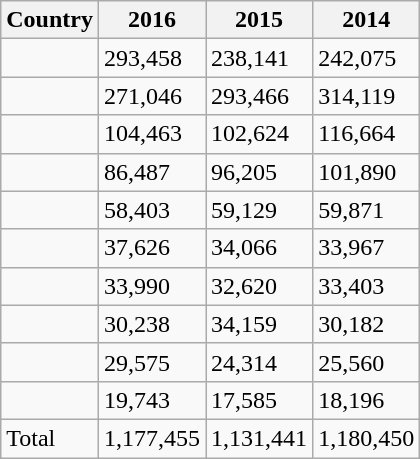<table class="wikitable sortable collapsible collapsed">
<tr>
<th>Country</th>
<th>2016</th>
<th>2015</th>
<th>2014</th>
</tr>
<tr>
<td></td>
<td>293,458</td>
<td>238,141</td>
<td>242,075</td>
</tr>
<tr>
<td></td>
<td>271,046</td>
<td>293,466</td>
<td>314,119</td>
</tr>
<tr>
<td></td>
<td>104,463</td>
<td>102,624</td>
<td>116,664</td>
</tr>
<tr>
<td></td>
<td>86,487</td>
<td>96,205</td>
<td>101,890</td>
</tr>
<tr>
<td></td>
<td>58,403</td>
<td>59,129</td>
<td>59,871</td>
</tr>
<tr>
<td></td>
<td>37,626</td>
<td>34,066</td>
<td>33,967</td>
</tr>
<tr>
<td></td>
<td>33,990</td>
<td>32,620</td>
<td>33,403</td>
</tr>
<tr>
<td></td>
<td>30,238</td>
<td>34,159</td>
<td>30,182</td>
</tr>
<tr>
<td></td>
<td>29,575</td>
<td>24,314</td>
<td>25,560</td>
</tr>
<tr>
<td></td>
<td>19,743</td>
<td>17,585</td>
<td>18,196</td>
</tr>
<tr>
<td>Total</td>
<td>1,177,455</td>
<td>1,131,441</td>
<td>1,180,450</td>
</tr>
</table>
